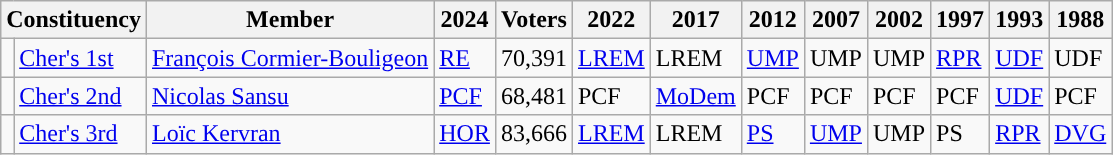<table class="wikitable sortable">
<tr>
<th colspan="2">Constituency</th>
<th>Member</th>
<th>2024</th>
<th>Voters</th>
<th>2022</th>
<th>2017</th>
<th>2012</th>
<th>2007</th>
<th>2002</th>
<th>1997</th>
<th>1993</th>
<th>1988</th>
</tr>
<tr>
<td style="background-color: "></td>
<td><a href='#'>Cher's 1st</a></td>
<td><a href='#'>François Cormier-Bouligeon</a></td>
<td><a href='#'>RE</a></td>
<td>70,391</td>
<td><a href='#'>LREM</a></td>
<td>LREM</td>
<td bgcolor=><a href='#'>UMP</a></td>
<td bgcolor=>UMP</td>
<td bgcolor=>UMP</td>
<td bgcolor=><a href='#'>RPR</a></td>
<td bgcolor=><a href='#'>UDF</a></td>
<td bgcolor=>UDF</td>
</tr>
<tr>
<td style="background-color: "></td>
<td><a href='#'>Cher's 2nd</a></td>
<td><a href='#'>Nicolas Sansu</a></td>
<td bgcolor=><a href='#'>PCF</a></td>
<td>68,481</td>
<td bgcolor=>PCF</td>
<td><a href='#'>MoDem</a></td>
<td bgcolor=>PCF</td>
<td bgcolor=>PCF</td>
<td bgcolor=>PCF</td>
<td bgcolor=>PCF</td>
<td bgcolor=><a href='#'>UDF</a></td>
<td bgcolor=>PCF</td>
</tr>
<tr>
<td style="background-color: "></td>
<td><a href='#'>Cher's 3rd</a></td>
<td><a href='#'>Loïc Kervran</a></td>
<td><a href='#'>HOR</a></td>
<td>83,666</td>
<td><a href='#'>LREM</a></td>
<td>LREM</td>
<td bgcolor=><a href='#'>PS</a></td>
<td bgcolor=><a href='#'>UMP</a></td>
<td bgcolor=>UMP</td>
<td bgcolor=>PS</td>
<td bgcolor=><a href='#'>RPR</a></td>
<td bgcolor=><a href='#'>DVG</a></td>
</tr>
</table>
